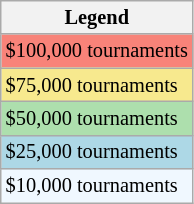<table class=wikitable style="font-size:85%">
<tr>
<th>Legend</th>
</tr>
<tr style="background:#f88379;">
<td>$100,000 tournaments</td>
</tr>
<tr style="background:#f7e98e;">
<td>$75,000 tournaments</td>
</tr>
<tr style="background:#addfad;">
<td>$50,000 tournaments</td>
</tr>
<tr style="background:lightblue;">
<td>$25,000 tournaments</td>
</tr>
<tr style="background:#f0f8ff;">
<td>$10,000 tournaments</td>
</tr>
</table>
